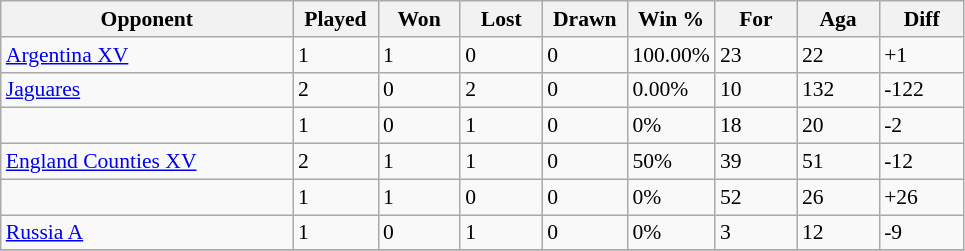<table class="wikitable sortable" style="font-size:90%">
<tr>
<th style="width:188px;">Opponent</th>
<th style="width:50px;">Played</th>
<th style="width:48px;">Won</th>
<th style="width:48px;">Lost</th>
<th style="width:50px;">Drawn</th>
<th style="width:50px;">Win %</th>
<th style="width:48px;">For</th>
<th style="width:48px;">Aga</th>
<th style="width:50px;">Diff</th>
</tr>
<tr>
<td> <a href='#'>Argentina XV</a></td>
<td>1</td>
<td>1</td>
<td>0</td>
<td>0</td>
<td>100.00%</td>
<td>23</td>
<td>22</td>
<td>+1</td>
</tr>
<tr>
<td> <a href='#'>Jaguares</a></td>
<td>2</td>
<td>0</td>
<td>2</td>
<td>0</td>
<td>0.00%</td>
<td>10</td>
<td>132</td>
<td>-122</td>
</tr>
<tr>
<td></td>
<td>1</td>
<td>0</td>
<td>1</td>
<td>0</td>
<td>0%</td>
<td>18</td>
<td>20</td>
<td>-2</td>
</tr>
<tr>
<td> <a href='#'>England Counties XV</a></td>
<td>2</td>
<td>1</td>
<td>1</td>
<td>0</td>
<td>50%</td>
<td>39</td>
<td>51</td>
<td>-12</td>
</tr>
<tr>
<td></td>
<td>1</td>
<td>1</td>
<td>0</td>
<td>0</td>
<td>0%</td>
<td>52</td>
<td>26</td>
<td>+26</td>
</tr>
<tr>
<td> <a href='#'>Russia A</a></td>
<td>1</td>
<td>0</td>
<td>1</td>
<td>0</td>
<td>0%</td>
<td>3</td>
<td>12</td>
<td>-9</td>
</tr>
<tr>
</tr>
</table>
